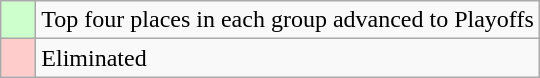<table class="wikitable">
<tr>
<td style="background: #ccffcc;">    </td>
<td>Top four places in each group advanced to Playoffs</td>
</tr>
<tr>
<td bgcolor=ffcccc>    </td>
<td>Eliminated</td>
</tr>
</table>
